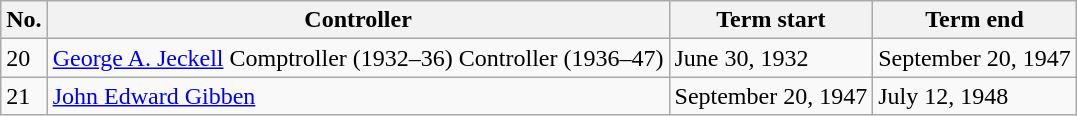<table class="wikitable">
<tr>
<th>No.</th>
<th>Controller</th>
<th>Term start</th>
<th>Term end</th>
</tr>
<tr>
<td>20</td>
<td><a href='#'>George A. Jeckell</a>  Comptroller (1932–36) Controller (1936–47)</td>
<td>June 30, 1932</td>
<td>September 20, 1947</td>
</tr>
<tr>
<td>21</td>
<td><a href='#'>John Edward Gibben</a></td>
<td>September 20, 1947</td>
<td>July 12, 1948</td>
</tr>
</table>
